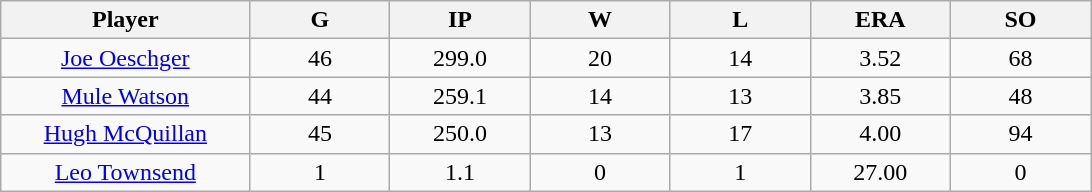<table class="wikitable sortable">
<tr>
<th bgcolor="#DDDDFF" width="16%">Player</th>
<th bgcolor="#DDDDFF" width="9%">G</th>
<th bgcolor="#DDDDFF" width="9%">IP</th>
<th bgcolor="#DDDDFF" width="9%">W</th>
<th bgcolor="#DDDDFF" width="9%">L</th>
<th bgcolor="#DDDDFF" width="9%">ERA</th>
<th bgcolor="#DDDDFF" width="9%">SO</th>
</tr>
<tr align="center">
<td><a href='#'>Joe Oeschger</a></td>
<td>46</td>
<td>299.0</td>
<td>20</td>
<td>14</td>
<td>3.52</td>
<td>68</td>
</tr>
<tr align="center">
<td><a href='#'>Mule Watson</a></td>
<td>44</td>
<td>259.1</td>
<td>14</td>
<td>13</td>
<td>3.85</td>
<td>48</td>
</tr>
<tr align="center">
<td><a href='#'>Hugh McQuillan</a></td>
<td>45</td>
<td>250.0</td>
<td>13</td>
<td>17</td>
<td>4.00</td>
<td>94</td>
</tr>
<tr align="center">
<td><a href='#'>Leo Townsend</a></td>
<td>1</td>
<td>1.1</td>
<td>0</td>
<td>1</td>
<td>27.00</td>
<td>0</td>
</tr>
</table>
